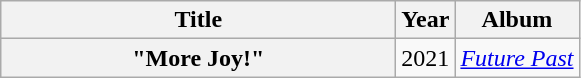<table class="wikitable plainrowheaders" style="text-align:center;">
<tr>
<th scope="col" rowspan="1" style="width:16em;">Title</th>
<th scope="col" rowspan="1">Year</th>
<th scope="col" rowspan="1">Album</th>
</tr>
<tr>
<th scope="row">"More Joy!"<br></th>
<td>2021</td>
<td><em><a href='#'>Future Past</a></em></td>
</tr>
</table>
